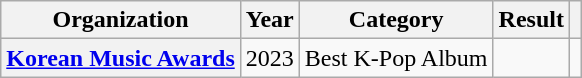<table class="wikitable plainrowheaders sortable">
<tr>
<th>Organization</th>
<th>Year</th>
<th>Category</th>
<th>Result</th>
<th class="unsortable"></th>
</tr>
<tr>
<th scope="row"><a href='#'>Korean Music Awards</a></th>
<td>2023</td>
<td>Best K-Pop Album</td>
<td></td>
<td style="text-align:center"></td>
</tr>
</table>
